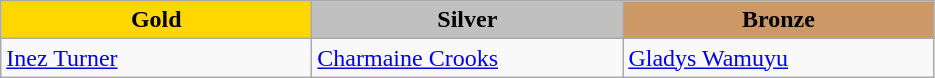<table class="wikitable" style="text-align:left">
<tr align="center">
<td width=200 bgcolor=gold><strong>Gold</strong></td>
<td width=200 bgcolor=silver><strong>Silver</strong></td>
<td width=200 bgcolor=CC9966><strong>Bronze</strong></td>
</tr>
<tr>
<td><a href='#'>Inez Turner</a><br><em></em></td>
<td><a href='#'>Charmaine Crooks</a><br><em></em></td>
<td><a href='#'>Gladys Wamuyu</a><br><em></em></td>
</tr>
</table>
